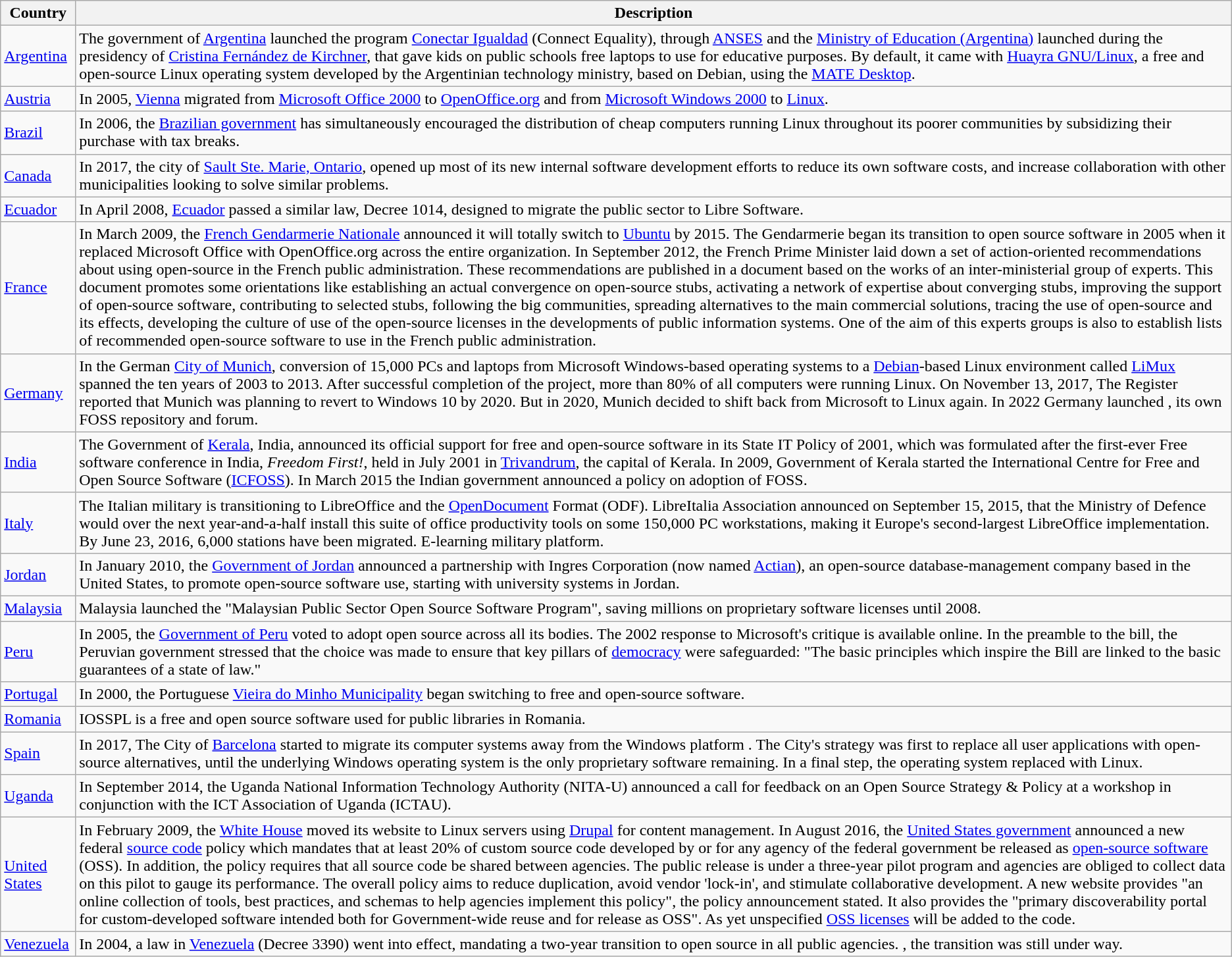<table class="wikitable">
<tr>
<th>Country</th>
<th>Description</th>
</tr>
<tr>
<td><a href='#'>Argentina</a></td>
<td>The government of <a href='#'>Argentina</a> launched the program <a href='#'>Conectar Igualdad</a> (Connect Equality), through <a href='#'>ANSES</a> and the <a href='#'>Ministry of Education (Argentina)</a> launched during the presidency of <a href='#'>Cristina Fernández de Kirchner</a>, that gave kids on public schools free laptops to use for educative purposes. By default, it came with <a href='#'>Huayra GNU/Linux</a>, a free and open-source Linux operating system developed by the Argentinian technology ministry, based on Debian, using the <a href='#'>MATE Desktop</a>.</td>
</tr>
<tr>
<td><a href='#'>Austria</a></td>
<td>In 2005, <a href='#'>Vienna</a> migrated from <a href='#'>Microsoft Office 2000</a> to <a href='#'>OpenOffice.org</a> and from <a href='#'>Microsoft Windows 2000</a> to <a href='#'>Linux</a>.</td>
</tr>
<tr>
<td><a href='#'>Brazil</a></td>
<td>In 2006, the <a href='#'>Brazilian government</a> has simultaneously encouraged the distribution of cheap computers running Linux throughout its poorer communities by subsidizing their purchase with tax breaks.</td>
</tr>
<tr>
<td><a href='#'>Canada</a></td>
<td>In 2017, the city of <a href='#'>Sault Ste. Marie, Ontario</a>, opened up most of its new internal software development efforts to reduce its own software costs, and increase collaboration with other municipalities looking to solve similar problems.</td>
</tr>
<tr>
<td><a href='#'>Ecuador</a></td>
<td>In April 2008, <a href='#'>Ecuador</a> passed a similar law, Decree 1014, designed to migrate the public sector to Libre Software.</td>
</tr>
<tr>
<td><a href='#'>France</a></td>
<td>In March 2009, the <a href='#'>French Gendarmerie Nationale</a> announced it will totally switch to <a href='#'>Ubuntu</a> by 2015. The Gendarmerie began its transition to open source software in 2005 when it replaced Microsoft Office with OpenOffice.org across the entire organization. In September 2012, the French Prime Minister laid down a set of action-oriented recommendations about using open-source in the French public administration. These recommendations are published in a document based on the works of an inter-ministerial group of experts. This document promotes some orientations like establishing an actual convergence on open-source stubs, activating a network of expertise about converging stubs, improving the support of open-source software, contributing to selected stubs, following the big communities, spreading alternatives to the main commercial solutions, tracing the use of open-source and its effects, developing the culture of use of the open-source licenses in the developments of public information systems. One of the aim of this experts groups is also to establish lists of recommended open-source software to use in the French public administration.</td>
</tr>
<tr>
<td><a href='#'>Germany</a></td>
<td>In the German <a href='#'>City of Munich</a>, conversion of 15,000 PCs and laptops from Microsoft Windows-based operating systems to a <a href='#'>Debian</a>-based Linux environment called <a href='#'>LiMux</a> spanned the ten years of 2003 to 2013. After successful completion of the project, more than 80% of all computers were running Linux. On November 13, 2017, The Register reported that Munich was planning to revert to Windows 10 by 2020. But in 2020, Munich decided to shift back from Microsoft to Linux again. In 2022 Germany launched , its own FOSS repository and forum.</td>
</tr>
<tr>
<td><a href='#'>India</a></td>
<td>The Government of <a href='#'>Kerala</a>, India, announced its official support for free and open-source software in its State IT Policy of 2001, which was formulated after the first-ever Free software conference in India, <em>Freedom First!</em>, held in July 2001 in <a href='#'>Trivandrum</a>, the capital of Kerala. In 2009, Government of Kerala started the International Centre for Free and Open Source Software (<a href='#'>ICFOSS</a>). In March 2015 the Indian government announced a policy on adoption of FOSS.</td>
</tr>
<tr>
<td><a href='#'>Italy</a></td>
<td>The Italian military is transitioning to LibreOffice and the <a href='#'>OpenDocument</a> Format (ODF). LibreItalia Association announced on September 15, 2015, that the Ministry of Defence would over the next year-and-a-half install this suite of office productivity tools on some 150,000 PC workstations, making it Europe's second-largest LibreOffice implementation. By June 23, 2016, 6,000 stations have been migrated. E-learning military platform.</td>
</tr>
<tr>
<td><a href='#'>Jordan</a></td>
<td>In January 2010, the <a href='#'>Government of Jordan</a> announced a partnership with Ingres Corporation (now named <a href='#'>Actian</a>), an open-source database-management company based in the United States, to promote open-source software use, starting with university systems in Jordan.</td>
</tr>
<tr>
<td><a href='#'>Malaysia</a></td>
<td>Malaysia launched the "Malaysian Public Sector Open Source Software Program", saving millions on proprietary software licenses until 2008.</td>
</tr>
<tr>
<td><a href='#'>Peru</a></td>
<td>In 2005, the <a href='#'>Government of Peru</a> voted to adopt open source across all its bodies. The 2002 response to Microsoft's critique is available online. In the preamble to the bill, the Peruvian government stressed that the choice was made to ensure that key pillars of <a href='#'>democracy</a> were safeguarded: "The basic principles which inspire the Bill are linked to the basic guarantees of a state of law."</td>
</tr>
<tr>
<td><a href='#'>Portugal</a></td>
<td>In 2000, the Portuguese <a href='#'>Vieira do Minho Municipality</a> began switching to free and open-source software.</td>
</tr>
<tr>
<td><a href='#'>Romania</a></td>
<td>IOSSPL is a free and open source software used for public libraries in Romania.</td>
</tr>
<tr>
<td><a href='#'>Spain</a></td>
<td>In 2017, The City of <a href='#'>Barcelona</a> started to migrate its computer systems away from the Windows platform . The City's strategy was first to replace all user applications with open-source alternatives, until the underlying Windows operating system is the only proprietary software remaining. In a final step, the operating system replaced with Linux.</td>
</tr>
<tr>
<td><a href='#'>Uganda</a></td>
<td>In September 2014, the Uganda National Information Technology Authority (NITA-U) announced a call for feedback on an Open Source Strategy & Policy at a workshop in conjunction with the ICT Association of Uganda (ICTAU).</td>
</tr>
<tr>
<td><a href='#'>United States</a></td>
<td>In February 2009, the <a href='#'>White House</a> moved its website to Linux servers using <a href='#'>Drupal</a> for content management. In August 2016, the <a href='#'>United States government</a> announced a new federal <a href='#'>source code</a> policy which mandates that at least 20% of custom source code developed by or for any agency of the federal government be released as <a href='#'>open-source software</a> (OSS). In addition, the policy requires that all source code be shared between agencies. The public release is under a three-year pilot program and agencies are obliged to collect data on this pilot to gauge its performance. The overall policy aims to reduce duplication, avoid vendor 'lock-in', and stimulate collaborative development. A new website  provides "an online collection of tools, best practices, and schemas to help agencies implement this policy", the policy announcement stated. It also provides the "primary discoverability portal for custom-developed software intended both for Government-wide reuse and for release as OSS". As yet unspecified <a href='#'>OSS licenses</a> will be added to the code.</td>
</tr>
<tr>
<td><a href='#'>Venezuela</a></td>
<td>In 2004, a law in <a href='#'>Venezuela</a> (Decree 3390) went into effect, mandating a two-year transition to open source in all public agencies. , the transition was still under way.</td>
</tr>
</table>
